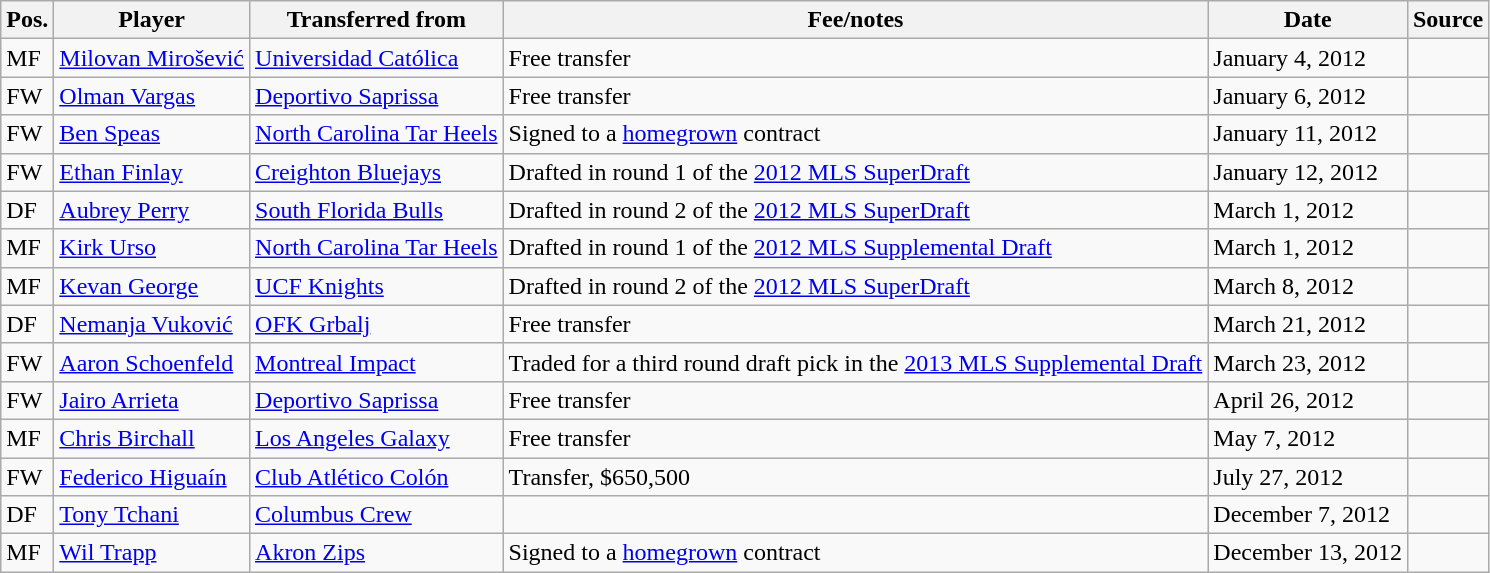<table class="wikitable sortable" style="text-align: left">
<tr>
<th><strong>Pos.</strong></th>
<th><strong>Player</strong></th>
<th><strong>Transferred from</strong></th>
<th><strong>Fee/notes</strong></th>
<th><strong>Date</strong></th>
<th><strong>Source</strong></th>
</tr>
<tr>
<td>MF</td>
<td> <a href='#'>Milovan Mirošević</a></td>
<td> <a href='#'>Universidad Católica</a></td>
<td>Free transfer</td>
<td>January 4, 2012</td>
<td align=center></td>
</tr>
<tr>
<td>FW</td>
<td> <a href='#'>Olman Vargas</a></td>
<td> <a href='#'>Deportivo Saprissa</a></td>
<td>Free transfer</td>
<td>January 6, 2012</td>
<td align=center></td>
</tr>
<tr>
<td>FW</td>
<td> <a href='#'>Ben Speas</a></td>
<td> <a href='#'>North Carolina Tar Heels</a></td>
<td>Signed to a <a href='#'>homegrown</a> contract</td>
<td>January 11, 2012</td>
<td align=center></td>
</tr>
<tr>
<td>FW</td>
<td> <a href='#'>Ethan Finlay</a></td>
<td> <a href='#'>Creighton Bluejays</a></td>
<td>Drafted in round 1 of the <a href='#'>2012 MLS SuperDraft</a></td>
<td>January 12, 2012</td>
<td align=center></td>
</tr>
<tr>
<td>DF</td>
<td> <a href='#'>Aubrey Perry</a></td>
<td> <a href='#'>South Florida Bulls</a></td>
<td>Drafted in round 2 of the <a href='#'>2012 MLS SuperDraft</a></td>
<td>March 1, 2012</td>
<td align=center></td>
</tr>
<tr>
<td>MF</td>
<td> <a href='#'>Kirk Urso</a></td>
<td> <a href='#'>North Carolina Tar Heels</a></td>
<td>Drafted in round 1 of the <a href='#'>2012 MLS Supplemental Draft</a></td>
<td>March 1, 2012</td>
<td align=center></td>
</tr>
<tr>
<td>MF</td>
<td> <a href='#'>Kevan George</a></td>
<td> <a href='#'>UCF Knights</a></td>
<td>Drafted in round 2 of the <a href='#'>2012 MLS SuperDraft</a></td>
<td>March 8, 2012</td>
<td align=center></td>
</tr>
<tr>
<td>DF</td>
<td> <a href='#'>Nemanja Vuković</a></td>
<td> <a href='#'>OFK Grbalj</a></td>
<td>Free transfer</td>
<td>March 21, 2012</td>
<td align=center></td>
</tr>
<tr>
<td>FW</td>
<td> <a href='#'>Aaron Schoenfeld</a></td>
<td> <a href='#'>Montreal Impact</a></td>
<td>Traded for a third round draft pick in the <a href='#'>2013 MLS Supplemental Draft</a></td>
<td>March 23, 2012</td>
<td align=center></td>
</tr>
<tr>
<td>FW</td>
<td> <a href='#'>Jairo Arrieta</a></td>
<td> <a href='#'>Deportivo Saprissa</a></td>
<td>Free transfer</td>
<td>April 26, 2012</td>
<td align=center></td>
</tr>
<tr>
<td>MF</td>
<td> <a href='#'>Chris Birchall</a></td>
<td> <a href='#'>Los Angeles Galaxy</a></td>
<td>Free transfer</td>
<td>May 7, 2012</td>
<td align=center></td>
</tr>
<tr>
<td>FW</td>
<td> <a href='#'>Federico Higuaín</a></td>
<td> <a href='#'>Club Atlético Colón</a></td>
<td>Transfer, $650,500</td>
<td>July 27, 2012</td>
<td align=center></td>
</tr>
<tr>
<td>DF</td>
<td> <a href='#'>Tony Tchani</a></td>
<td> <a href='#'>Columbus Crew</a></td>
<td></td>
<td>December 7, 2012</td>
<td align=center></td>
</tr>
<tr>
<td>MF</td>
<td> <a href='#'>Wil Trapp</a></td>
<td> <a href='#'>Akron Zips</a></td>
<td>Signed to a <a href='#'>homegrown</a> contract</td>
<td>December 13, 2012</td>
<td align=center></td>
</tr>
</table>
